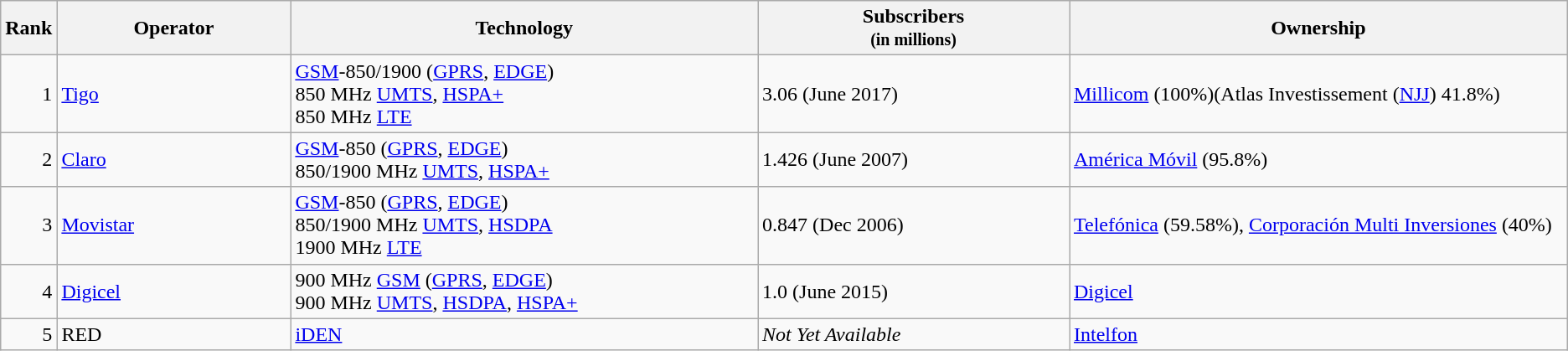<table class="wikitable">
<tr>
<th style="width:3%;">Rank</th>
<th style="width:15%;">Operator</th>
<th style="width:30%;">Technology</th>
<th style="width:20%;">Subscribers<br><small>(in millions)</small></th>
<th style="width:32%;">Ownership</th>
</tr>
<tr>
<td align=right>1</td>
<td><a href='#'>Tigo</a></td>
<td><a href='#'>GSM</a>-850/1900 (<a href='#'>GPRS</a>, <a href='#'>EDGE</a>)<br>850 MHz <a href='#'>UMTS</a>, <a href='#'>HSPA+</a><br>850 MHz <a href='#'>LTE</a></td>
<td>3.06 (June 2017)</td>
<td><a href='#'>Millicom</a> (100%)(Atlas Investissement (<a href='#'>NJJ</a>) 41.8%)</td>
</tr>
<tr>
<td align=right>2</td>
<td><a href='#'>Claro</a></td>
<td><a href='#'>GSM</a>-850 (<a href='#'>GPRS</a>, <a href='#'>EDGE</a>) <br>850/1900 MHz <a href='#'>UMTS</a>, <a href='#'>HSPA+</a></td>
<td>1.426 (June 2007)</td>
<td><a href='#'>América Móvil</a> (95.8%)</td>
</tr>
<tr>
<td align=right>3</td>
<td><a href='#'>Movistar</a></td>
<td><a href='#'>GSM</a>-850 (<a href='#'>GPRS</a>, <a href='#'>EDGE</a>)<br>850/1900 MHz <a href='#'>UMTS</a>, <a href='#'>HSDPA</a><br>1900 MHz <a href='#'>LTE</a></td>
<td>0.847 (Dec 2006)</td>
<td><a href='#'>Telefónica</a> (59.58%), <a href='#'>Corporación Multi Inversiones</a> (40%)</td>
</tr>
<tr>
<td align=right>4</td>
<td><a href='#'>Digicel</a></td>
<td>900 MHz <a href='#'>GSM</a> (<a href='#'>GPRS</a>, <a href='#'>EDGE</a>)<br>900 MHz <a href='#'>UMTS</a>, <a href='#'>HSDPA</a>, <a href='#'>HSPA+</a></td>
<td>1.0 (June 2015)</td>
<td><a href='#'>Digicel</a></td>
</tr>
<tr>
<td align=right>5</td>
<td>RED</td>
<td><a href='#'>iDEN</a></td>
<td><em>Not Yet Available</em></td>
<td><a href='#'>Intelfon</a></td>
</tr>
</table>
